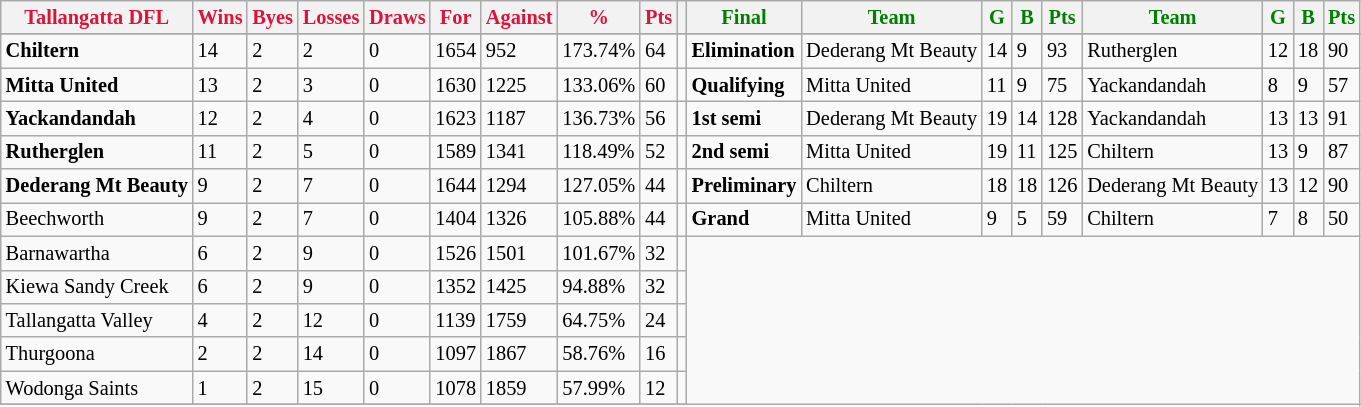<table style="font-size: 85%; text-align: left;" class="wikitable">
<tr>
<th style="color:crimson">Tallangatta  DFL</th>
<th style="color:crimson">Wins</th>
<th style="color:crimson">Byes</th>
<th style="color:crimson">Losses</th>
<th style="color:crimson">Draws</th>
<th style="color:crimson">For</th>
<th style="color:crimson">Against</th>
<th style="color:crimson">%</th>
<th style="color:crimson">Pts</th>
<th></th>
<th style="color:green">Final</th>
<th style="color:green">Team</th>
<th style="color:green">G</th>
<th style="color:green">B</th>
<th style="color:green">Pts</th>
<th style="color:green">Team</th>
<th style="color:green">G</th>
<th style="color:green">B</th>
<th style="color:green">Pts</th>
</tr>
<tr>
</tr>
<tr>
</tr>
<tr>
<td><strong>	Chiltern	</strong></td>
<td>14</td>
<td>2</td>
<td>2</td>
<td>0</td>
<td>1654</td>
<td>952</td>
<td>173.74%</td>
<td>64</td>
<td></td>
<td><strong>Elimination</strong></td>
<td>Dederang Mt Beauty</td>
<td>14</td>
<td>9</td>
<td>93</td>
<td>Rutherglen</td>
<td>12</td>
<td>18</td>
<td>90</td>
</tr>
<tr>
<td><strong>	Mitta United	</strong></td>
<td>13</td>
<td>2</td>
<td>3</td>
<td>0</td>
<td>1630</td>
<td>1225</td>
<td>133.06%</td>
<td>60</td>
<td></td>
<td><strong>Qualifying</strong></td>
<td>Mitta United</td>
<td>11</td>
<td>9</td>
<td>75</td>
<td>Yackandandah</td>
<td>8</td>
<td>9</td>
<td>57</td>
</tr>
<tr>
<td><strong>	Yackandandah	</strong></td>
<td>12</td>
<td>2</td>
<td>4</td>
<td>0</td>
<td>1623</td>
<td>1187</td>
<td>136.73%</td>
<td>56</td>
<td></td>
<td><strong>1st semi</strong></td>
<td>Dederang Mt Beauty</td>
<td>19</td>
<td>14</td>
<td>128</td>
<td>Yackandandah</td>
<td>13</td>
<td>13</td>
<td>91</td>
</tr>
<tr>
<td><strong>	Rutherglen	</strong></td>
<td>11</td>
<td>2</td>
<td>5</td>
<td>0</td>
<td>1589</td>
<td>1341</td>
<td>118.49%</td>
<td>52</td>
<td></td>
<td><strong>2nd semi</strong></td>
<td>Mitta United</td>
<td>19</td>
<td>11</td>
<td>125</td>
<td>Chiltern</td>
<td>13</td>
<td>9</td>
<td>87</td>
</tr>
<tr>
<td><strong>	Dederang Mt Beauty	</strong></td>
<td>9</td>
<td>2</td>
<td>7</td>
<td>0</td>
<td>1644</td>
<td>1294</td>
<td>127.05%</td>
<td>44</td>
<td></td>
<td><strong>Preliminary</strong></td>
<td>Chiltern</td>
<td>18</td>
<td>18</td>
<td>126</td>
<td>Dederang Mt Beauty</td>
<td>13</td>
<td>12</td>
<td>90</td>
</tr>
<tr>
<td>Beechworth</td>
<td>9</td>
<td>2</td>
<td>7</td>
<td>0</td>
<td>1404</td>
<td>1326</td>
<td>105.88%</td>
<td>44</td>
<td></td>
<td><strong>Grand</strong></td>
<td>Mitta United</td>
<td>9</td>
<td>5</td>
<td>59</td>
<td>Chiltern</td>
<td>7</td>
<td>8</td>
<td>50</td>
</tr>
<tr>
<td>Barnawartha</td>
<td>6</td>
<td>2</td>
<td>9</td>
<td>0</td>
<td>1526</td>
<td>1501</td>
<td>101.67%</td>
<td>32</td>
<td></td>
</tr>
<tr>
<td>Kiewa Sandy Creek</td>
<td>6</td>
<td>2</td>
<td>9</td>
<td>0</td>
<td>1352</td>
<td>1425</td>
<td>94.88%</td>
<td>32</td>
<td></td>
</tr>
<tr>
<td>Tallangatta Valley</td>
<td>4</td>
<td>2</td>
<td>12</td>
<td>0</td>
<td>1139</td>
<td>1759</td>
<td>64.75%</td>
<td>24</td>
<td></td>
</tr>
<tr>
<td>Thurgoona</td>
<td>2</td>
<td>2</td>
<td>14</td>
<td>0</td>
<td>1097</td>
<td>1867</td>
<td>58.76%</td>
<td>16</td>
<td></td>
</tr>
<tr>
<td>Wodonga Saints</td>
<td>1</td>
<td>2</td>
<td>15</td>
<td>0</td>
<td>1078</td>
<td>1859</td>
<td>57.99%</td>
<td>12</td>
<td></td>
</tr>
<tr>
</tr>
</table>
